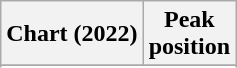<table class="wikitable sortable plainrowheaders" style="text-align:center">
<tr>
<th scope="col">Chart (2022)</th>
<th scope="col">Peak<br>position</th>
</tr>
<tr>
</tr>
<tr>
</tr>
</table>
